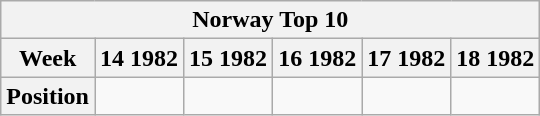<table class="wikitable">
<tr>
<th align="center" colspan="31">Norway Top 10</th>
</tr>
<tr>
<th align="center">Week</th>
<th>14 1982</th>
<th>15 1982</th>
<th>16 1982</th>
<th>17 1982</th>
<th>18 1982</th>
</tr>
<tr>
<th align="center" style="background-color: #white;">Position</th>
<td></td>
<td></td>
<td></td>
<td></td>
<td></td>
</tr>
</table>
